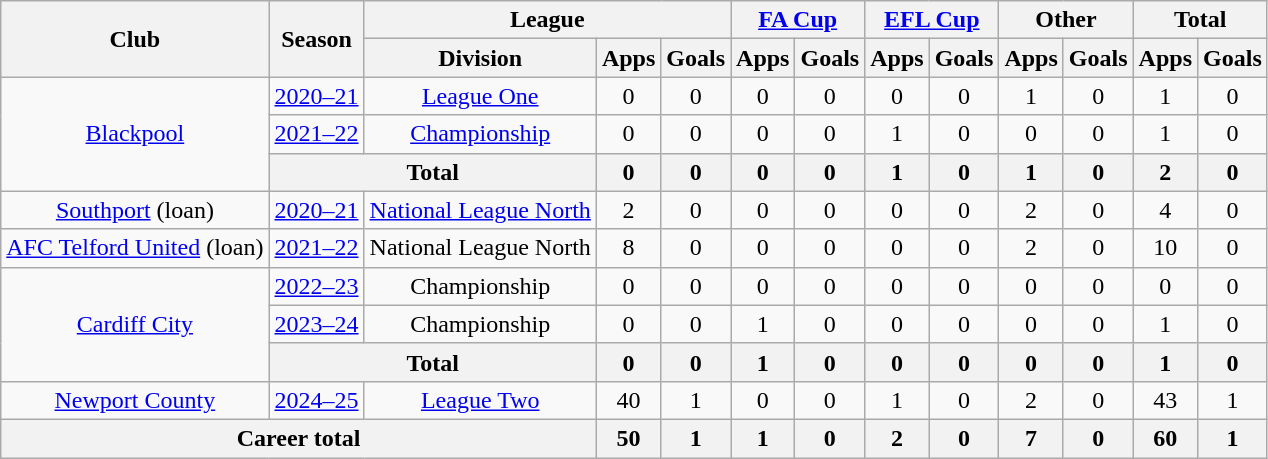<table class=wikitable style=text-align:center>
<tr>
<th rowspan=2>Club</th>
<th rowspan=2>Season</th>
<th colspan=3>League</th>
<th colspan=2><a href='#'>FA Cup</a></th>
<th colspan=2><a href='#'>EFL Cup</a></th>
<th colspan=2>Other</th>
<th colspan=2>Total</th>
</tr>
<tr>
<th>Division</th>
<th>Apps</th>
<th>Goals</th>
<th>Apps</th>
<th>Goals</th>
<th>Apps</th>
<th>Goals</th>
<th>Apps</th>
<th>Goals</th>
<th>Apps</th>
<th>Goals</th>
</tr>
<tr>
<td rowspan=3><a href='#'>Blackpool</a></td>
<td><a href='#'>2020–21</a></td>
<td><a href='#'>League One</a></td>
<td>0</td>
<td>0</td>
<td>0</td>
<td>0</td>
<td>0</td>
<td>0</td>
<td>1</td>
<td>0</td>
<td>1</td>
<td>0</td>
</tr>
<tr>
<td><a href='#'>2021–22</a></td>
<td><a href='#'>Championship</a></td>
<td>0</td>
<td>0</td>
<td>0</td>
<td>0</td>
<td>1</td>
<td>0</td>
<td>0</td>
<td>0</td>
<td>1</td>
<td>0</td>
</tr>
<tr>
<th colspan="2">Total</th>
<th>0</th>
<th>0</th>
<th>0</th>
<th>0</th>
<th>1</th>
<th>0</th>
<th>1</th>
<th>0</th>
<th>2</th>
<th>0</th>
</tr>
<tr>
<td><a href='#'>Southport</a> (loan)</td>
<td><a href='#'>2020–21</a></td>
<td><a href='#'>National League North</a></td>
<td>2</td>
<td>0</td>
<td>0</td>
<td>0</td>
<td>0</td>
<td>0</td>
<td>2</td>
<td>0</td>
<td>4</td>
<td>0</td>
</tr>
<tr>
<td><a href='#'>AFC Telford United</a> (loan)</td>
<td><a href='#'>2021–22</a></td>
<td>National League North</td>
<td>8</td>
<td>0</td>
<td>0</td>
<td>0</td>
<td>0</td>
<td>0</td>
<td>2</td>
<td>0</td>
<td>10</td>
<td>0</td>
</tr>
<tr>
<td rowspan=3><a href='#'>Cardiff City</a></td>
<td><a href='#'>2022–23</a></td>
<td>Championship</td>
<td>0</td>
<td>0</td>
<td>0</td>
<td>0</td>
<td>0</td>
<td>0</td>
<td>0</td>
<td>0</td>
<td>0</td>
<td>0</td>
</tr>
<tr>
<td><a href='#'>2023–24</a></td>
<td>Championship</td>
<td>0</td>
<td>0</td>
<td>1</td>
<td>0</td>
<td>0</td>
<td>0</td>
<td>0</td>
<td>0</td>
<td>1</td>
<td>0</td>
</tr>
<tr>
<th colspan="2">Total</th>
<th>0</th>
<th>0</th>
<th>1</th>
<th>0</th>
<th>0</th>
<th>0</th>
<th>0</th>
<th>0</th>
<th>1</th>
<th>0</th>
</tr>
<tr>
<td><a href='#'>Newport County</a></td>
<td><a href='#'>2024–25</a></td>
<td><a href='#'>League Two</a></td>
<td>40</td>
<td>1</td>
<td>0</td>
<td>0</td>
<td>1</td>
<td>0</td>
<td>2</td>
<td>0</td>
<td>43</td>
<td>1</td>
</tr>
<tr>
<th colspan="3">Career total</th>
<th>50</th>
<th>1</th>
<th>1</th>
<th>0</th>
<th>2</th>
<th>0</th>
<th>7</th>
<th>0</th>
<th>60</th>
<th>1</th>
</tr>
</table>
